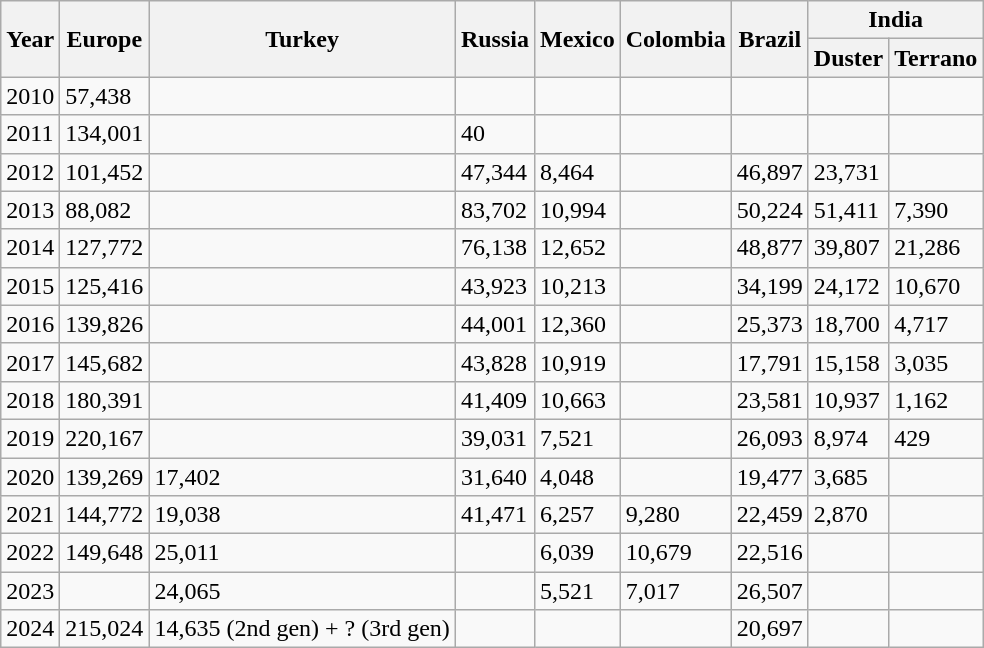<table class="wikitable">
<tr>
<th rowspan="2">Year</th>
<th rowspan="2">Europe</th>
<th rowspan="2">Turkey</th>
<th rowspan="2">Russia</th>
<th rowspan="2">Mexico</th>
<th rowspan="2">Colombia</th>
<th rowspan="2">Brazil</th>
<th colspan="2">India</th>
</tr>
<tr>
<th>Duster</th>
<th>Terrano</th>
</tr>
<tr>
<td>2010</td>
<td>57,438</td>
<td></td>
<td></td>
<td></td>
<td></td>
<td></td>
<td></td>
<td></td>
</tr>
<tr>
<td>2011</td>
<td>134,001</td>
<td></td>
<td>40</td>
<td></td>
<td></td>
<td></td>
<td></td>
<td></td>
</tr>
<tr>
<td>2012</td>
<td>101,452</td>
<td></td>
<td>47,344</td>
<td>8,464</td>
<td></td>
<td>46,897</td>
<td>23,731</td>
<td></td>
</tr>
<tr>
<td>2013</td>
<td>88,082</td>
<td></td>
<td>83,702</td>
<td>10,994</td>
<td></td>
<td>50,224</td>
<td>51,411</td>
<td>7,390</td>
</tr>
<tr>
<td>2014</td>
<td>127,772</td>
<td></td>
<td>76,138</td>
<td>12,652</td>
<td></td>
<td>48,877</td>
<td>39,807</td>
<td>21,286</td>
</tr>
<tr>
<td>2015</td>
<td>125,416</td>
<td></td>
<td>43,923</td>
<td>10,213</td>
<td></td>
<td>34,199</td>
<td>24,172</td>
<td>10,670</td>
</tr>
<tr>
<td>2016</td>
<td>139,826</td>
<td></td>
<td>44,001</td>
<td>12,360</td>
<td></td>
<td>25,373</td>
<td>18,700</td>
<td>4,717</td>
</tr>
<tr>
<td>2017</td>
<td>145,682</td>
<td></td>
<td>43,828</td>
<td>10,919</td>
<td></td>
<td>17,791</td>
<td>15,158</td>
<td>3,035</td>
</tr>
<tr>
<td>2018</td>
<td>180,391</td>
<td></td>
<td>41,409</td>
<td>10,663</td>
<td></td>
<td>23,581</td>
<td>10,937</td>
<td>1,162</td>
</tr>
<tr>
<td>2019</td>
<td>220,167</td>
<td></td>
<td>39,031</td>
<td>7,521</td>
<td></td>
<td>26,093</td>
<td>8,974</td>
<td>429</td>
</tr>
<tr>
<td>2020</td>
<td>139,269</td>
<td>17,402</td>
<td>31,640</td>
<td>4,048</td>
<td></td>
<td>19,477</td>
<td>3,685</td>
<td></td>
</tr>
<tr>
<td>2021</td>
<td>144,772</td>
<td>19,038</td>
<td>41,471</td>
<td>6,257</td>
<td>9,280</td>
<td>22,459</td>
<td>2,870</td>
<td></td>
</tr>
<tr>
<td>2022</td>
<td>149,648</td>
<td>25,011</td>
<td></td>
<td>6,039</td>
<td>10,679</td>
<td>22,516</td>
<td></td>
<td></td>
</tr>
<tr>
<td>2023</td>
<td></td>
<td>24,065</td>
<td></td>
<td>5,521</td>
<td>7,017</td>
<td>26,507</td>
<td></td>
<td></td>
</tr>
<tr>
<td>2024</td>
<td>215,024</td>
<td>14,635 (2nd gen) + ? (3rd gen)</td>
<td></td>
<td></td>
<td></td>
<td>20,697</td>
<td></td>
<td></td>
</tr>
</table>
